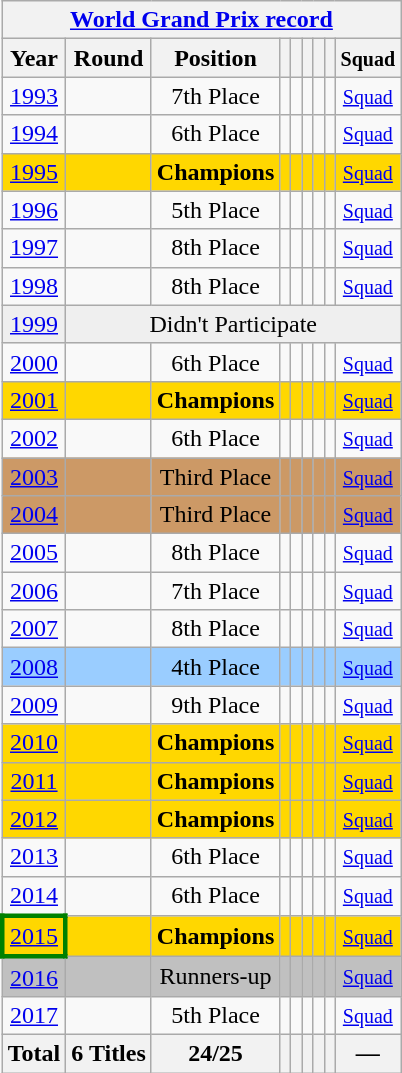<table class="wikitable" style="text-align: center;">
<tr>
<th colspan=9><a href='#'>World Grand Prix record</a></th>
</tr>
<tr>
<th>Year</th>
<th>Round</th>
<th>Position</th>
<th></th>
<th></th>
<th></th>
<th></th>
<th></th>
<th><small>Squad</small></th>
</tr>
<tr>
<td> <a href='#'>1993</a></td>
<td></td>
<td>7th Place</td>
<td></td>
<td></td>
<td></td>
<td></td>
<td></td>
<td><small><a href='#'>Squad</a></small></td>
</tr>
<tr>
<td> <a href='#'>1994</a></td>
<td></td>
<td>6th Place</td>
<td></td>
<td></td>
<td></td>
<td></td>
<td></td>
<td><small><a href='#'>Squad</a></small></td>
</tr>
<tr bgcolor=gold>
<td> <a href='#'>1995</a></td>
<td></td>
<td><strong>Champions</strong></td>
<td></td>
<td></td>
<td></td>
<td></td>
<td></td>
<td><small><a href='#'>Squad</a></small></td>
</tr>
<tr>
<td> <a href='#'>1996</a></td>
<td></td>
<td>5th Place</td>
<td></td>
<td></td>
<td></td>
<td></td>
<td></td>
<td><small><a href='#'>Squad</a></small></td>
</tr>
<tr>
<td> <a href='#'>1997</a></td>
<td></td>
<td>8th Place</td>
<td></td>
<td></td>
<td></td>
<td></td>
<td></td>
<td><small><a href='#'>Squad</a></small></td>
</tr>
<tr>
<td> <a href='#'>1998</a></td>
<td></td>
<td>8th Place</td>
<td></td>
<td></td>
<td></td>
<td></td>
<td></td>
<td><small><a href='#'>Squad</a></small></td>
</tr>
<tr bgcolor="efefef">
<td> <a href='#'>1999</a></td>
<td colspan=8>Didn't Participate</td>
</tr>
<tr>
<td> <a href='#'>2000</a></td>
<td></td>
<td>6th Place</td>
<td></td>
<td></td>
<td></td>
<td></td>
<td></td>
<td><small><a href='#'>Squad</a></small></td>
</tr>
<tr bgcolor=gold>
<td> <a href='#'>2001</a></td>
<td></td>
<td><strong>Champions</strong></td>
<td></td>
<td></td>
<td></td>
<td></td>
<td></td>
<td><small><a href='#'>Squad</a></small></td>
</tr>
<tr>
<td> <a href='#'>2002</a></td>
<td></td>
<td>6th Place</td>
<td></td>
<td></td>
<td></td>
<td></td>
<td></td>
<td><small><a href='#'>Squad</a></small></td>
</tr>
<tr bgcolor=cc9966>
<td> <a href='#'>2003</a></td>
<td></td>
<td>Third Place</td>
<td></td>
<td></td>
<td></td>
<td></td>
<td></td>
<td><small><a href='#'>Squad</a></small></td>
</tr>
<tr bgcolor=cc9966>
<td> <a href='#'>2004</a></td>
<td></td>
<td>Third Place</td>
<td></td>
<td></td>
<td></td>
<td></td>
<td></td>
<td><small><a href='#'>Squad</a></small></td>
</tr>
<tr>
<td> <a href='#'>2005</a></td>
<td></td>
<td>8th Place</td>
<td></td>
<td></td>
<td></td>
<td></td>
<td></td>
<td><small><a href='#'>Squad</a></small></td>
</tr>
<tr>
<td> <a href='#'>2006</a></td>
<td></td>
<td>7th Place</td>
<td></td>
<td></td>
<td></td>
<td></td>
<td></td>
<td><small><a href='#'>Squad</a></small></td>
</tr>
<tr>
<td> <a href='#'>2007</a></td>
<td></td>
<td>8th Place</td>
<td></td>
<td></td>
<td></td>
<td></td>
<td></td>
<td><small><a href='#'>Squad</a></small></td>
</tr>
<tr bgcolor=9acdff>
<td> <a href='#'>2008</a></td>
<td></td>
<td>4th Place</td>
<td></td>
<td></td>
<td></td>
<td></td>
<td></td>
<td><small><a href='#'>Squad</a></small></td>
</tr>
<tr>
<td> <a href='#'>2009</a></td>
<td></td>
<td>9th Place</td>
<td></td>
<td></td>
<td></td>
<td></td>
<td></td>
<td><small><a href='#'>Squad</a></small></td>
</tr>
<tr bgcolor=gold>
<td> <a href='#'>2010</a></td>
<td></td>
<td><strong>Champions</strong></td>
<td></td>
<td></td>
<td></td>
<td></td>
<td></td>
<td><small><a href='#'>Squad</a></small></td>
</tr>
<tr bgcolor=gold>
<td> <a href='#'>2011</a></td>
<td></td>
<td><strong>Champions</strong></td>
<td></td>
<td></td>
<td></td>
<td></td>
<td></td>
<td><small><a href='#'>Squad</a></small></td>
</tr>
<tr bgcolor=gold>
<td> <a href='#'>2012</a></td>
<td></td>
<td><strong>Champions</strong></td>
<td></td>
<td></td>
<td></td>
<td></td>
<td></td>
<td><small><a href='#'>Squad</a></small></td>
</tr>
<tr>
<td> <a href='#'>2013</a></td>
<td></td>
<td>6th Place</td>
<td></td>
<td></td>
<td></td>
<td></td>
<td></td>
<td><small><a href='#'>Squad</a></small></td>
</tr>
<tr>
<td> <a href='#'>2014</a></td>
<td></td>
<td>6th Place</td>
<td></td>
<td></td>
<td></td>
<td></td>
<td></td>
<td><small><a href='#'>Squad</a></small></td>
</tr>
<tr bgcolor=gold>
<td style="border: 3px solid green"> <a href='#'>2015</a></td>
<td></td>
<td><strong>Champions</strong></td>
<td></td>
<td></td>
<td></td>
<td></td>
<td></td>
<td><small><a href='#'>Squad</a></small></td>
</tr>
<tr bgcolor=silver>
<td> <a href='#'>2016</a></td>
<td></td>
<td>Runners-up</td>
<td></td>
<td></td>
<td></td>
<td></td>
<td></td>
<td><small><a href='#'>Squad</a></small></td>
</tr>
<tr>
<td> <a href='#'>2017</a></td>
<td></td>
<td>5th Place</td>
<td></td>
<td></td>
<td></td>
<td></td>
<td></td>
<td><small><a href='#'>Squad</a></small></td>
</tr>
<tr>
<th>Total</th>
<th>6 Titles</th>
<th>24/25</th>
<th></th>
<th></th>
<th></th>
<th></th>
<th></th>
<th>—</th>
</tr>
</table>
